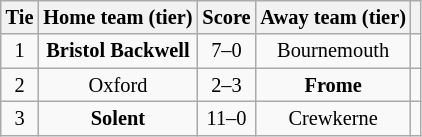<table class="wikitable" style="text-align:center; font-size:85%">
<tr>
<th>Tie</th>
<th>Home team (tier)</th>
<th>Score</th>
<th>Away team (tier)</th>
<th></th>
</tr>
<tr>
<td align="center">1</td>
<td><strong>Bristol Backwell</strong></td>
<td align="center">7–0</td>
<td>Bournemouth</td>
<td></td>
</tr>
<tr>
<td align="center">2</td>
<td>Oxford</td>
<td align="center">2–3</td>
<td><strong>Frome</strong></td>
<td></td>
</tr>
<tr>
<td align="center">3</td>
<td><strong>Solent</strong></td>
<td align="center">11–0</td>
<td>Crewkerne</td>
<td></td>
</tr>
</table>
